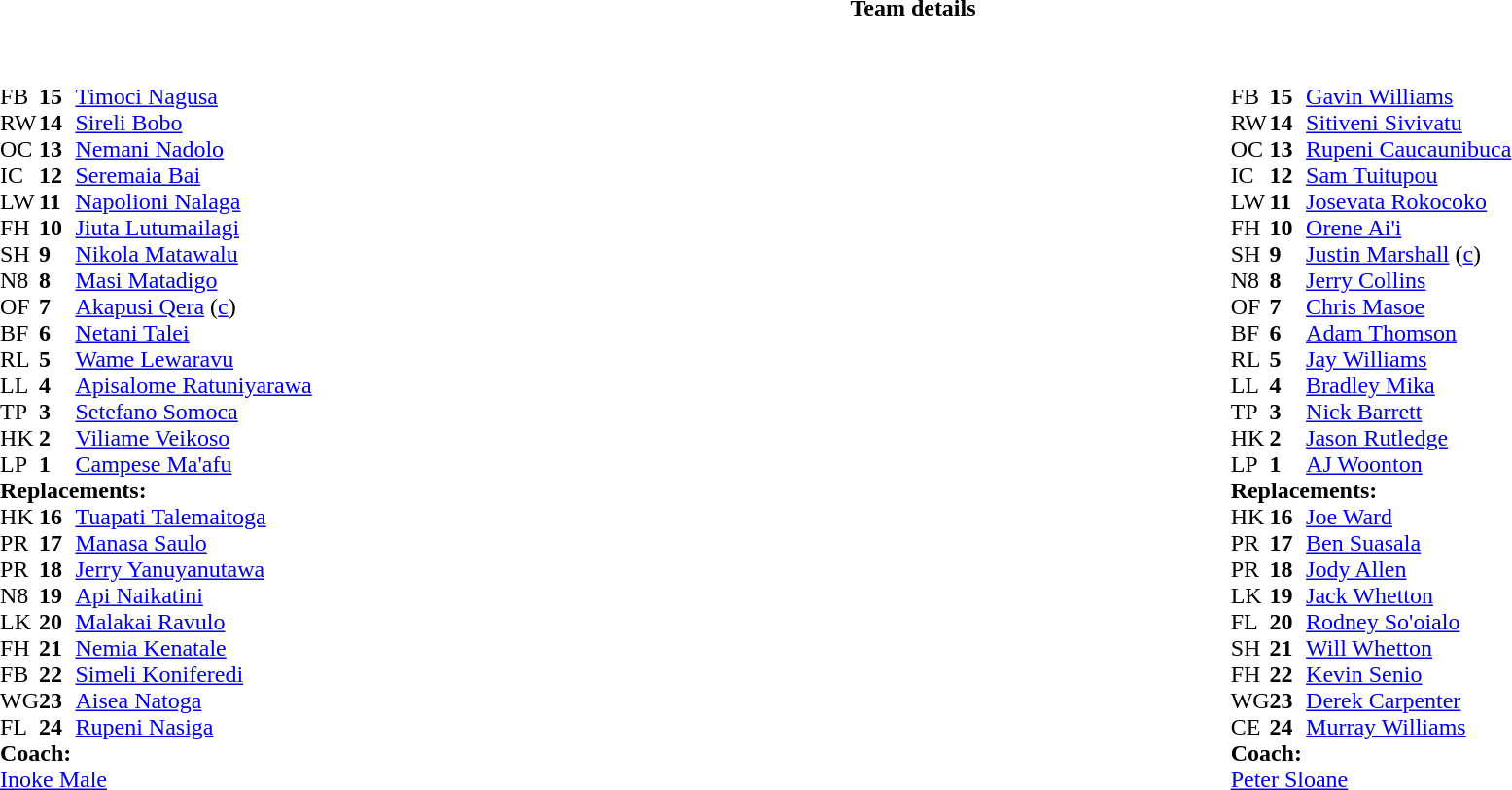<table border="0" width="100%" class="collapsible collapsed">
<tr>
<th>Team details</th>
</tr>
<tr>
<td><br><table style="width:100%;">
<tr>
<td style="vertical-align:top; width:50%"><br><table cellspacing="0" cellpadding="0">
<tr>
<th width="25"></th>
<th width="25"></th>
</tr>
<tr>
<td>FB</td>
<td><strong>15</strong></td>
<td><a href='#'>Timoci Nagusa</a></td>
</tr>
<tr>
<td>RW</td>
<td><strong>14</strong></td>
<td><a href='#'>Sireli Bobo</a></td>
</tr>
<tr>
<td>OC</td>
<td><strong>13</strong></td>
<td><a href='#'>Nemani Nadolo</a></td>
</tr>
<tr>
<td>IC</td>
<td><strong>12</strong></td>
<td><a href='#'>Seremaia Bai</a></td>
</tr>
<tr>
<td>LW</td>
<td><strong>11</strong></td>
<td><a href='#'>Napolioni Nalaga</a></td>
</tr>
<tr>
<td>FH</td>
<td><strong>10</strong></td>
<td><a href='#'>Jiuta Lutumailagi</a></td>
</tr>
<tr>
<td>SH</td>
<td><strong>9</strong></td>
<td><a href='#'>Nikola Matawalu</a></td>
</tr>
<tr>
<td>N8</td>
<td><strong>8</strong></td>
<td><a href='#'>Masi Matadigo</a></td>
</tr>
<tr>
<td>OF</td>
<td><strong>7</strong></td>
<td><a href='#'>Akapusi Qera</a> (<a href='#'>c</a>)</td>
</tr>
<tr>
<td>BF</td>
<td><strong>6</strong></td>
<td><a href='#'>Netani Talei</a></td>
</tr>
<tr>
<td>RL</td>
<td><strong>5</strong></td>
<td><a href='#'>Wame Lewaravu</a></td>
</tr>
<tr>
<td>LL</td>
<td><strong>4</strong></td>
<td><a href='#'>Apisalome Ratuniyarawa</a></td>
</tr>
<tr>
<td>TP</td>
<td><strong>3</strong></td>
<td><a href='#'>Setefano Somoca</a></td>
</tr>
<tr>
<td>HK</td>
<td><strong>2</strong></td>
<td><a href='#'>Viliame Veikoso</a></td>
</tr>
<tr>
<td>LP</td>
<td><strong>1</strong></td>
<td><a href='#'>Campese Ma'afu</a></td>
</tr>
<tr>
<td colspan=3><strong>Replacements:</strong></td>
</tr>
<tr>
<td>HK</td>
<td><strong>16</strong></td>
<td><a href='#'>Tuapati Talemaitoga</a></td>
</tr>
<tr>
<td>PR</td>
<td><strong>17</strong></td>
<td><a href='#'>Manasa Saulo</a></td>
</tr>
<tr>
<td>PR</td>
<td><strong>18</strong></td>
<td><a href='#'>Jerry Yanuyanutawa</a></td>
</tr>
<tr>
<td>N8</td>
<td><strong>19</strong></td>
<td><a href='#'>Api Naikatini</a></td>
</tr>
<tr>
<td>LK</td>
<td><strong>20</strong></td>
<td><a href='#'>Malakai Ravulo</a></td>
</tr>
<tr>
<td>FH</td>
<td><strong>21</strong></td>
<td><a href='#'>Nemia Kenatale</a></td>
</tr>
<tr>
<td>FB</td>
<td><strong>22</strong></td>
<td><a href='#'>Simeli Koniferedi</a></td>
</tr>
<tr>
<td>WG</td>
<td><strong>23</strong></td>
<td><a href='#'>Aisea Natoga</a></td>
</tr>
<tr>
<td>FL</td>
<td><strong>24</strong></td>
<td><a href='#'>Rupeni Nasiga</a></td>
</tr>
<tr>
<td colspan=3><strong>Coach:</strong></td>
</tr>
<tr>
<td colspan="4"> <a href='#'>Inoke Male</a></td>
</tr>
</table>
</td>
<td style="vertical-align:top; width:50%"><br><table cellspacing="0" cellpadding="0" style="margin:auto">
<tr>
<th width="25"></th>
<th width="25"></th>
</tr>
<tr>
<td>FB</td>
<td><strong>15</strong></td>
<td><a href='#'>Gavin Williams</a></td>
</tr>
<tr>
<td>RW</td>
<td><strong>14</strong></td>
<td><a href='#'>Sitiveni Sivivatu</a></td>
</tr>
<tr>
<td>OC</td>
<td><strong>13</strong></td>
<td><a href='#'>Rupeni Caucaunibuca</a></td>
</tr>
<tr>
<td>IC</td>
<td><strong>12</strong></td>
<td><a href='#'>Sam Tuitupou</a></td>
</tr>
<tr>
<td>LW</td>
<td><strong>11</strong></td>
<td><a href='#'>Josevata Rokocoko</a></td>
</tr>
<tr>
<td>FH</td>
<td><strong>10</strong></td>
<td><a href='#'>Orene Ai'i</a></td>
</tr>
<tr>
<td>SH</td>
<td><strong>9</strong></td>
<td><a href='#'>Justin Marshall</a> (<a href='#'>c</a>)</td>
</tr>
<tr>
<td>N8</td>
<td><strong>8</strong></td>
<td><a href='#'>Jerry Collins</a></td>
</tr>
<tr>
<td>OF</td>
<td><strong>7</strong></td>
<td><a href='#'>Chris Masoe</a></td>
</tr>
<tr>
<td>BF</td>
<td><strong>6</strong></td>
<td><a href='#'>Adam Thomson</a></td>
</tr>
<tr>
<td>RL</td>
<td><strong>5</strong></td>
<td><a href='#'>Jay Williams</a></td>
</tr>
<tr>
<td>LL</td>
<td><strong>4</strong></td>
<td><a href='#'>Bradley Mika</a></td>
</tr>
<tr>
<td>TP</td>
<td><strong>3</strong></td>
<td><a href='#'>Nick Barrett</a></td>
</tr>
<tr>
<td>HK</td>
<td><strong>2</strong></td>
<td><a href='#'>Jason Rutledge</a></td>
</tr>
<tr>
<td>LP</td>
<td><strong>1</strong></td>
<td><a href='#'>AJ Woonton</a></td>
</tr>
<tr>
<td colspan=3><strong>Replacements:</strong></td>
</tr>
<tr>
<td>HK</td>
<td><strong>16</strong></td>
<td><a href='#'>Joe Ward</a></td>
</tr>
<tr>
<td>PR</td>
<td><strong>17</strong></td>
<td><a href='#'>Ben Suasala</a></td>
</tr>
<tr>
<td>PR</td>
<td><strong>18</strong></td>
<td><a href='#'>Jody Allen</a></td>
</tr>
<tr>
<td>LK</td>
<td><strong>19</strong></td>
<td><a href='#'>Jack Whetton</a></td>
</tr>
<tr>
<td>FL</td>
<td><strong>20</strong></td>
<td><a href='#'>Rodney So'oialo</a></td>
</tr>
<tr>
<td>SH</td>
<td><strong>21</strong></td>
<td><a href='#'>Will Whetton</a></td>
</tr>
<tr>
<td>FH</td>
<td><strong>22</strong></td>
<td><a href='#'>Kevin Senio</a></td>
</tr>
<tr>
<td>WG</td>
<td><strong>23</strong></td>
<td><a href='#'>Derek Carpenter</a></td>
</tr>
<tr>
<td>CE</td>
<td><strong>24</strong></td>
<td><a href='#'>Murray Williams</a></td>
</tr>
<tr>
<td colspan=3><strong>Coach:</strong></td>
</tr>
<tr>
<td colspan="4"> <a href='#'>Peter Sloane</a></td>
</tr>
</table>
</td>
</tr>
</table>
</td>
</tr>
</table>
